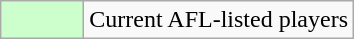<table class="wikitable">
<tr>
<td style="background:#ccffcc; width:3em;"></td>
<td>Current AFL-listed players</td>
</tr>
</table>
